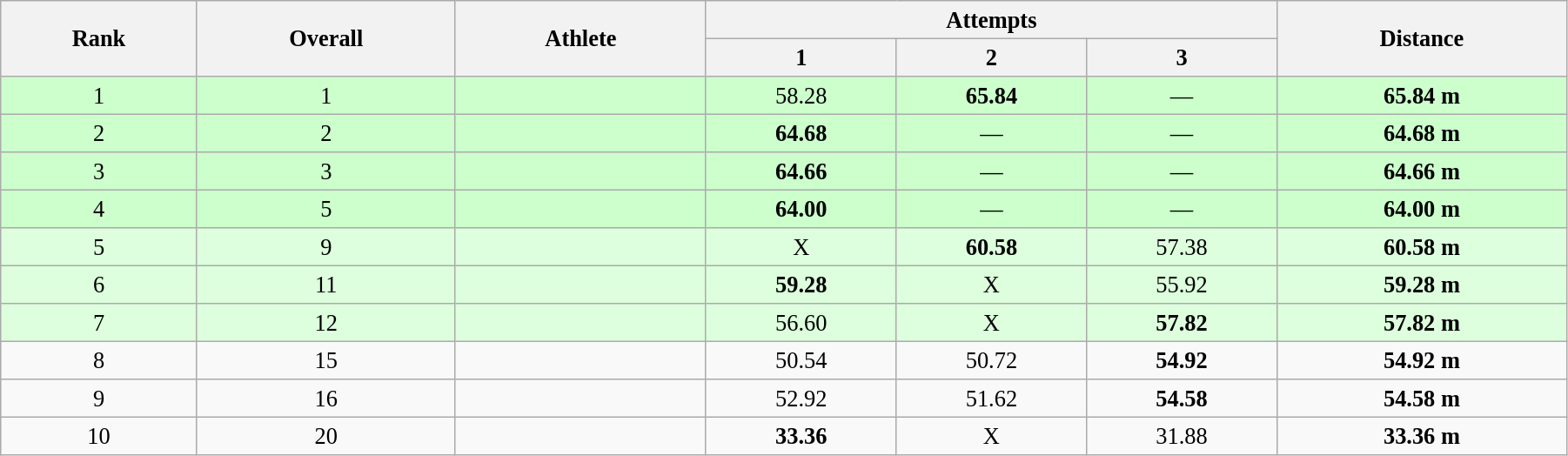<table class="wikitable" style=" text-align:center; font-size:110%;" width="95%">
<tr>
<th rowspan="2">Rank</th>
<th rowspan="2">Overall</th>
<th rowspan="2">Athlete</th>
<th colspan="3">Attempts</th>
<th rowspan="2">Distance</th>
</tr>
<tr>
<th>1</th>
<th>2</th>
<th>3</th>
</tr>
<tr style="background:#ccffcc;">
<td>1</td>
<td>1</td>
<td align="left"></td>
<td>58.28</td>
<td><strong>65.84</strong></td>
<td>—</td>
<td><strong>65.84 m</strong></td>
</tr>
<tr style="background:#ccffcc;">
<td>2</td>
<td>2</td>
<td align="left"></td>
<td><strong>64.68</strong></td>
<td>—</td>
<td>—</td>
<td><strong>64.68 m </strong></td>
</tr>
<tr style="background:#ccffcc;">
<td>3</td>
<td>3</td>
<td align="left"></td>
<td><strong>64.66</strong></td>
<td>—</td>
<td>—</td>
<td><strong>64.66 m </strong></td>
</tr>
<tr style="background:#ccffcc;">
<td>4</td>
<td>5</td>
<td align="left"></td>
<td><strong>64.00</strong></td>
<td>—</td>
<td>—</td>
<td><strong>64.00 m </strong></td>
</tr>
<tr style="background:#ddffdd;">
<td>5</td>
<td>9</td>
<td align="left"></td>
<td>X</td>
<td><strong>60.58</strong></td>
<td>57.38</td>
<td><strong>60.58 m </strong></td>
</tr>
<tr style="background:#ddffdd;">
<td>6</td>
<td>11</td>
<td align="left"></td>
<td><strong>59.28</strong></td>
<td>X</td>
<td>55.92</td>
<td><strong>59.28 m </strong></td>
</tr>
<tr style="background:#ddffdd;">
<td>7</td>
<td>12</td>
<td align="left"></td>
<td>56.60</td>
<td>X</td>
<td><strong>57.82</strong></td>
<td><strong>57.82 m </strong></td>
</tr>
<tr>
<td>8</td>
<td>15</td>
<td align="left"></td>
<td>50.54</td>
<td>50.72</td>
<td><strong>54.92</strong></td>
<td><strong>54.92 m </strong></td>
</tr>
<tr>
<td>9</td>
<td>16</td>
<td align="left"></td>
<td>52.92</td>
<td>51.62</td>
<td><strong>54.58</strong></td>
<td><strong>54.58 m </strong></td>
</tr>
<tr>
<td>10</td>
<td>20</td>
<td align="left"></td>
<td><strong>33.36</strong></td>
<td>X</td>
<td>31.88</td>
<td><strong>33.36 m </strong></td>
</tr>
</table>
